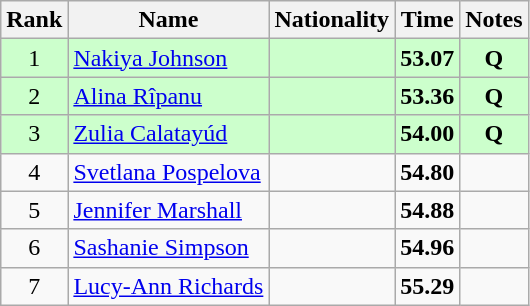<table class="wikitable sortable" style="text-align:center">
<tr>
<th>Rank</th>
<th>Name</th>
<th>Nationality</th>
<th>Time</th>
<th>Notes</th>
</tr>
<tr bgcolor=ccffcc>
<td>1</td>
<td align=left><a href='#'>Nakiya Johnson</a></td>
<td align=left></td>
<td><strong>53.07</strong></td>
<td><strong>Q</strong></td>
</tr>
<tr bgcolor=ccffcc>
<td>2</td>
<td align=left><a href='#'>Alina Rîpanu</a></td>
<td align=left></td>
<td><strong>53.36</strong></td>
<td><strong>Q</strong></td>
</tr>
<tr bgcolor=ccffcc>
<td>3</td>
<td align=left><a href='#'>Zulia Calatayúd</a></td>
<td align=left></td>
<td><strong>54.00</strong></td>
<td><strong>Q</strong></td>
</tr>
<tr>
<td>4</td>
<td align=left><a href='#'>Svetlana Pospelova</a></td>
<td align=left></td>
<td><strong>54.80</strong></td>
<td></td>
</tr>
<tr>
<td>5</td>
<td align=left><a href='#'>Jennifer Marshall</a></td>
<td align=left></td>
<td><strong>54.88</strong></td>
<td></td>
</tr>
<tr>
<td>6</td>
<td align=left><a href='#'>Sashanie Simpson</a></td>
<td align=left></td>
<td><strong>54.96</strong></td>
<td></td>
</tr>
<tr>
<td>7</td>
<td align=left><a href='#'>Lucy-Ann Richards</a></td>
<td align=left></td>
<td><strong>55.29</strong></td>
<td></td>
</tr>
</table>
